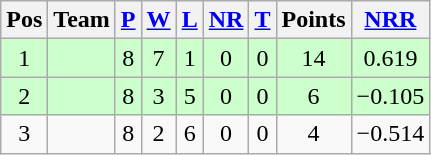<table class="wikitable">
<tr>
<th>Pos</th>
<th>Team</th>
<th><a href='#'>P</a></th>
<th><a href='#'>W</a></th>
<th><a href='#'>L</a></th>
<th><a href='#'>NR</a></th>
<th><a href='#'>T</a></th>
<th>Points</th>
<th><a href='#'>NRR</a></th>
</tr>
<tr align="center" bgcolor="#ccffcc">
<td>1</td>
<td align="left"></td>
<td>8</td>
<td>7</td>
<td>1</td>
<td>0</td>
<td>0</td>
<td>14</td>
<td>0.619</td>
</tr>
<tr align="center" bgcolor="#ccffcc">
<td>2</td>
<td align="left"></td>
<td>8</td>
<td>3</td>
<td>5</td>
<td>0</td>
<td>0</td>
<td>6</td>
<td>−0.105</td>
</tr>
<tr align="center">
<td>3</td>
<td align="left"></td>
<td>8</td>
<td>2</td>
<td>6</td>
<td>0</td>
<td>0</td>
<td>4</td>
<td>−0.514</td>
</tr>
</table>
